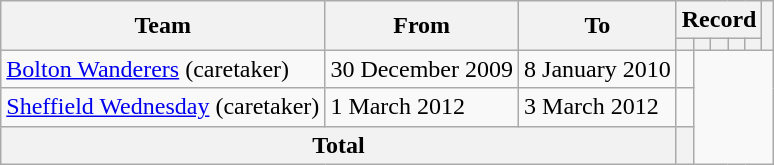<table class=wikitable style="text-align: center">
<tr>
<th rowspan=2>Team</th>
<th rowspan=2>From</th>
<th rowspan=2>To</th>
<th colspan=5>Record</th>
<th rowspan=2></th>
</tr>
<tr>
<th></th>
<th></th>
<th></th>
<th></th>
<th></th>
</tr>
<tr>
<td align=left><a href='#'>Bolton Wanderers</a> (caretaker)</td>
<td align=left>30 December 2009</td>
<td align=left>8 January 2010<br></td>
<td></td>
</tr>
<tr>
<td align=left><a href='#'>Sheffield Wednesday</a> (caretaker)</td>
<td align=left>1 March 2012</td>
<td align=left>3 March 2012<br></td>
<td></td>
</tr>
<tr>
<th colspan=3>Total<br></th>
<th></th>
</tr>
</table>
